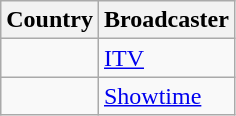<table class="wikitable">
<tr>
<th align=center>Country</th>
<th align=center>Broadcaster</th>
</tr>
<tr>
<td></td>
<td><a href='#'>ITV</a></td>
</tr>
<tr>
<td></td>
<td><a href='#'>Showtime</a></td>
</tr>
</table>
